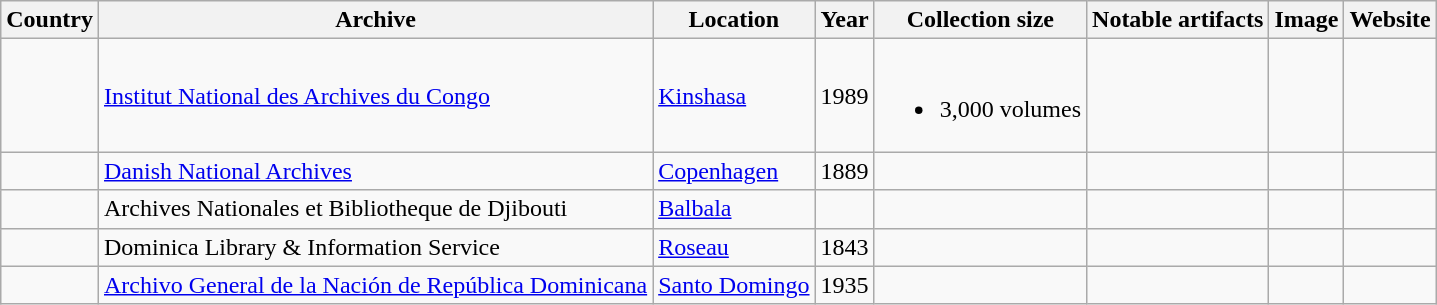<table class="wikitable">
<tr>
<th>Country</th>
<th>Archive</th>
<th>Location</th>
<th>Year</th>
<th>Collection size</th>
<th>Notable artifacts</th>
<th>Image</th>
<th>Website</th>
</tr>
<tr>
<td></td>
<td><a href='#'>Institut National des Archives du Congo</a></td>
<td><a href='#'>Kinshasa</a></td>
<td>1989</td>
<td><br><ul><li>3,000 volumes</li></ul></td>
<td></td>
<td></td>
<td></td>
</tr>
<tr>
<td></td>
<td><a href='#'>Danish National Archives</a></td>
<td><a href='#'>Copenhagen</a></td>
<td>1889</td>
<td></td>
<td></td>
<td></td>
<td></td>
</tr>
<tr>
<td></td>
<td>Archives Nationales et Bibliotheque de Djibouti</td>
<td><a href='#'>Balbala</a></td>
<td></td>
<td></td>
<td></td>
<td></td>
<td></td>
</tr>
<tr>
<td></td>
<td>Dominica Library & Information Service</td>
<td><a href='#'>Roseau</a></td>
<td>1843</td>
<td></td>
<td></td>
<td></td>
<td></td>
</tr>
<tr>
<td></td>
<td><a href='#'>Archivo General de la Nación de República Dominicana</a></td>
<td><a href='#'>Santo Domingo</a></td>
<td>1935</td>
<td></td>
<td></td>
<td></td>
<td></td>
</tr>
</table>
